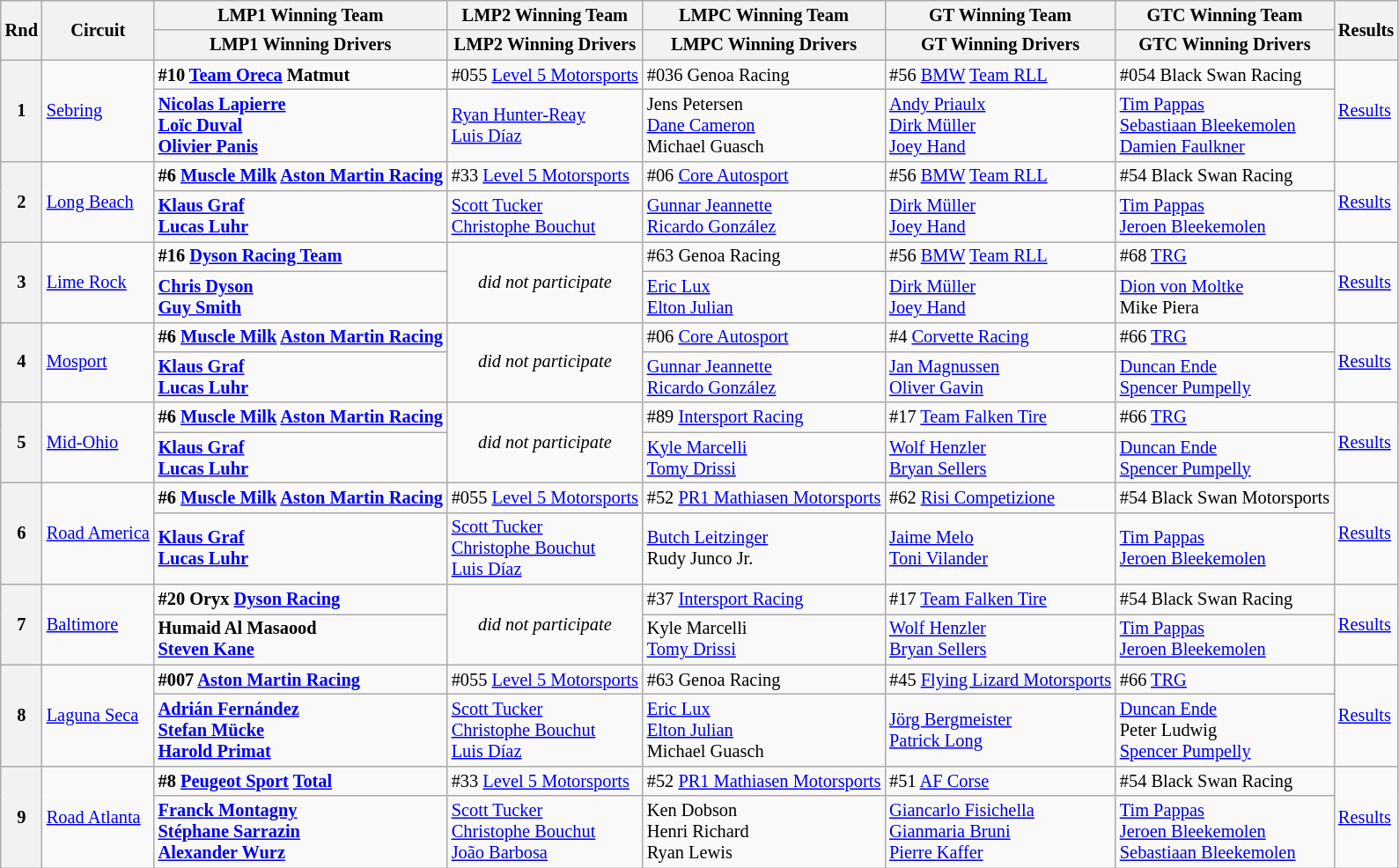<table class="wikitable" style="font-size: 85%;">
<tr>
<th rowspan=2>Rnd</th>
<th rowspan=2>Circuit</th>
<th>LMP1 Winning Team</th>
<th>LMP2 Winning Team</th>
<th>LMPC Winning Team</th>
<th>GT Winning Team</th>
<th>GTC Winning Team</th>
<th rowspan=2>Results</th>
</tr>
<tr>
<th>LMP1 Winning Drivers</th>
<th>LMP2 Winning Drivers</th>
<th>LMPC Winning Drivers</th>
<th>GT Winning Drivers</th>
<th>GTC Winning Drivers</th>
</tr>
<tr>
<th rowspan=2>1</th>
<td rowspan=2><a href='#'>Sebring</a></td>
<td> <strong>#10 <a href='#'>Team Oreca</a> Matmut</strong></td>
<td> #055 <a href='#'>Level 5 Motorsports</a></td>
<td> #036 Genoa Racing</td>
<td> #56 <a href='#'>BMW</a> <a href='#'>Team RLL</a></td>
<td> #054 Black Swan Racing</td>
<td rowspan=2><a href='#'>Results</a></td>
</tr>
<tr>
<td> <strong><a href='#'>Nicolas Lapierre</a></strong><br> <strong><a href='#'>Loïc Duval</a></strong><br> <strong><a href='#'>Olivier Panis</a></strong></td>
<td> <a href='#'>Ryan Hunter-Reay</a><br> <a href='#'>Luis Díaz</a></td>
<td> Jens Petersen<br> <a href='#'>Dane Cameron</a><br> Michael Guasch</td>
<td> <a href='#'>Andy Priaulx</a><br> <a href='#'>Dirk Müller</a><br> <a href='#'>Joey Hand</a></td>
<td> <a href='#'>Tim Pappas</a><br> <a href='#'>Sebastiaan Bleekemolen</a><br> <a href='#'>Damien Faulkner</a></td>
</tr>
<tr>
<th rowspan=2>2</th>
<td rowspan=2><a href='#'>Long Beach</a></td>
<td> <strong>#6 <a href='#'>Muscle Milk</a> <a href='#'>Aston Martin Racing</a></strong></td>
<td> #33 <a href='#'>Level 5 Motorsports</a></td>
<td> #06 <a href='#'>Core Autosport</a></td>
<td> #56 <a href='#'>BMW</a> <a href='#'>Team RLL</a></td>
<td> #54 Black Swan Racing</td>
<td rowspan=2><a href='#'>Results</a></td>
</tr>
<tr>
<td> <strong><a href='#'>Klaus Graf</a></strong><br> <strong><a href='#'>Lucas Luhr</a></strong></td>
<td> <a href='#'>Scott Tucker</a><br> <a href='#'>Christophe Bouchut</a></td>
<td> <a href='#'>Gunnar Jeannette</a><br> <a href='#'>Ricardo González</a></td>
<td> <a href='#'>Dirk Müller</a><br> <a href='#'>Joey Hand</a></td>
<td> <a href='#'>Tim Pappas</a><br>  <a href='#'>Jeroen Bleekemolen</a></td>
</tr>
<tr>
<th rowspan=2>3</th>
<td rowspan=2><a href='#'>Lime Rock</a></td>
<td> <strong>#16 <a href='#'>Dyson Racing Team</a></strong></td>
<td rowspan=2 align="center"><em>did not participate</em></td>
<td> #63 Genoa Racing</td>
<td> #56 <a href='#'>BMW</a> <a href='#'>Team RLL</a></td>
<td> #68 <a href='#'>TRG</a></td>
<td rowspan=2><a href='#'>Results</a></td>
</tr>
<tr>
<td> <strong><a href='#'>Chris Dyson</a></strong><br> <strong><a href='#'>Guy Smith</a></strong></td>
<td> <a href='#'>Eric Lux</a><br> <a href='#'>Elton Julian</a></td>
<td> <a href='#'>Dirk Müller</a><br> <a href='#'>Joey Hand</a></td>
<td> <a href='#'>Dion von Moltke</a><br> Mike Piera</td>
</tr>
<tr>
<th rowspan=2>4</th>
<td rowspan=2><a href='#'>Mosport</a></td>
<td> <strong>#6 <a href='#'>Muscle Milk</a> <a href='#'>Aston Martin Racing</a></strong></td>
<td rowspan=2 align="center"><em>did not participate</em></td>
<td> #06 <a href='#'>Core Autosport</a></td>
<td> #4 <a href='#'>Corvette Racing</a></td>
<td> #66 <a href='#'>TRG</a></td>
<td rowspan=2><a href='#'>Results</a></td>
</tr>
<tr>
<td> <strong><a href='#'>Klaus Graf</a></strong><br> <strong><a href='#'>Lucas Luhr</a></strong></td>
<td> <a href='#'>Gunnar Jeannette</a><br> <a href='#'>Ricardo González</a></td>
<td> <a href='#'>Jan Magnussen</a><br> <a href='#'>Oliver Gavin</a></td>
<td> <a href='#'>Duncan Ende</a><br> <a href='#'>Spencer Pumpelly</a></td>
</tr>
<tr>
<th rowspan=2>5</th>
<td rowspan=2><a href='#'>Mid-Ohio</a></td>
<td> <strong>#6 <a href='#'>Muscle Milk</a> <a href='#'>Aston Martin Racing</a></strong></td>
<td rowspan=2 align="center"><em>did not participate</em></td>
<td> #89 <a href='#'>Intersport Racing</a></td>
<td> #17 <a href='#'>Team Falken Tire</a></td>
<td> #66 <a href='#'>TRG</a></td>
<td rowspan=2><a href='#'>Results</a></td>
</tr>
<tr>
<td> <strong><a href='#'>Klaus Graf</a></strong><br> <strong><a href='#'>Lucas Luhr</a></strong></td>
<td> <a href='#'>Kyle Marcelli</a><br> <a href='#'>Tomy Drissi</a></td>
<td> <a href='#'>Wolf Henzler</a><br> <a href='#'>Bryan Sellers</a></td>
<td> <a href='#'>Duncan Ende</a><br> <a href='#'>Spencer Pumpelly</a></td>
</tr>
<tr>
<th rowspan=2>6</th>
<td rowspan=2><a href='#'>Road America</a></td>
<td> <strong>#6 <a href='#'>Muscle Milk</a> <a href='#'>Aston Martin Racing</a></strong></td>
<td> #055 <a href='#'>Level 5 Motorsports</a></td>
<td> #52 <a href='#'>PR1 Mathiasen Motorsports</a></td>
<td> #62 <a href='#'>Risi Competizione</a></td>
<td> #54 Black Swan Motorsports</td>
<td rowspan=2><a href='#'>Results</a></td>
</tr>
<tr>
<td> <strong><a href='#'>Klaus Graf</a></strong><br> <strong><a href='#'>Lucas Luhr</a></strong></td>
<td> <a href='#'>Scott Tucker</a><br> <a href='#'>Christophe Bouchut</a><br> <a href='#'>Luis Díaz</a></td>
<td> <a href='#'>Butch Leitzinger</a><br> Rudy Junco Jr.</td>
<td> <a href='#'>Jaime Melo</a><br> <a href='#'>Toni Vilander</a></td>
<td> <a href='#'>Tim Pappas</a><br> <a href='#'>Jeroen Bleekemolen</a></td>
</tr>
<tr>
<th rowspan=2>7</th>
<td rowspan=2><a href='#'>Baltimore</a></td>
<td> <strong>#20 Oryx <a href='#'>Dyson Racing</a></strong></td>
<td rowspan=2 align="center"><em>did not participate</em></td>
<td> #37 <a href='#'>Intersport Racing</a></td>
<td> #17 <a href='#'>Team Falken Tire</a></td>
<td> #54 Black Swan Racing</td>
<td rowspan=2><a href='#'>Results</a></td>
</tr>
<tr>
<td> <strong>Humaid Al Masaood</strong><br> <strong><a href='#'>Steven Kane</a></strong></td>
<td> Kyle Marcelli<br> <a href='#'>Tomy Drissi</a></td>
<td> <a href='#'>Wolf Henzler</a><br> <a href='#'>Bryan Sellers</a></td>
<td> <a href='#'>Tim Pappas</a><br> <a href='#'>Jeroen Bleekemolen</a></td>
</tr>
<tr>
<th rowspan=2>8</th>
<td rowspan=2><a href='#'>Laguna Seca</a></td>
<td> <strong>#007 <a href='#'>Aston Martin Racing</a></strong></td>
<td> #055 <a href='#'>Level 5 Motorsports</a></td>
<td> #63 Genoa Racing</td>
<td> #45 <a href='#'>Flying Lizard Motorsports</a></td>
<td> #66 <a href='#'>TRG</a></td>
<td rowspan=2><a href='#'>Results</a></td>
</tr>
<tr>
<td> <strong><a href='#'>Adrián Fernández</a></strong><br> <strong><a href='#'>Stefan Mücke</a></strong><br> <strong><a href='#'>Harold Primat</a></strong></td>
<td> <a href='#'>Scott Tucker</a><br> <a href='#'>Christophe Bouchut</a><br> <a href='#'>Luis Díaz</a></td>
<td> <a href='#'>Eric Lux</a><br> <a href='#'>Elton Julian</a><br> Michael Guasch</td>
<td> <a href='#'>Jörg Bergmeister</a><br> <a href='#'>Patrick Long</a></td>
<td> <a href='#'>Duncan Ende</a><br> Peter Ludwig<br> <a href='#'>Spencer Pumpelly</a></td>
</tr>
<tr>
<th rowspan=2>9</th>
<td rowspan=2><a href='#'>Road Atlanta</a></td>
<td> <strong>#8 <a href='#'>Peugeot Sport</a> <a href='#'>Total</a></strong></td>
<td> #33 <a href='#'>Level 5 Motorsports</a></td>
<td> #52 <a href='#'>PR1 Mathiasen Motorsports</a></td>
<td> #51 <a href='#'>AF Corse</a></td>
<td> #54 Black Swan Racing</td>
<td rowspan=2><a href='#'>Results</a></td>
</tr>
<tr>
<td> <strong><a href='#'>Franck Montagny</a></strong><br> <strong><a href='#'>Stéphane Sarrazin</a></strong><br> <strong><a href='#'>Alexander Wurz</a></strong></td>
<td> <a href='#'>Scott Tucker</a><br> <a href='#'>Christophe Bouchut</a><br> <a href='#'>João Barbosa</a></td>
<td> Ken Dobson<br> Henri Richard<br> Ryan Lewis</td>
<td> <a href='#'>Giancarlo Fisichella</a><br> <a href='#'>Gianmaria Bruni</a><br> <a href='#'>Pierre Kaffer</a></td>
<td> <a href='#'>Tim Pappas</a><br> <a href='#'>Jeroen Bleekemolen</a><br> <a href='#'>Sebastiaan Bleekemolen</a></td>
</tr>
</table>
